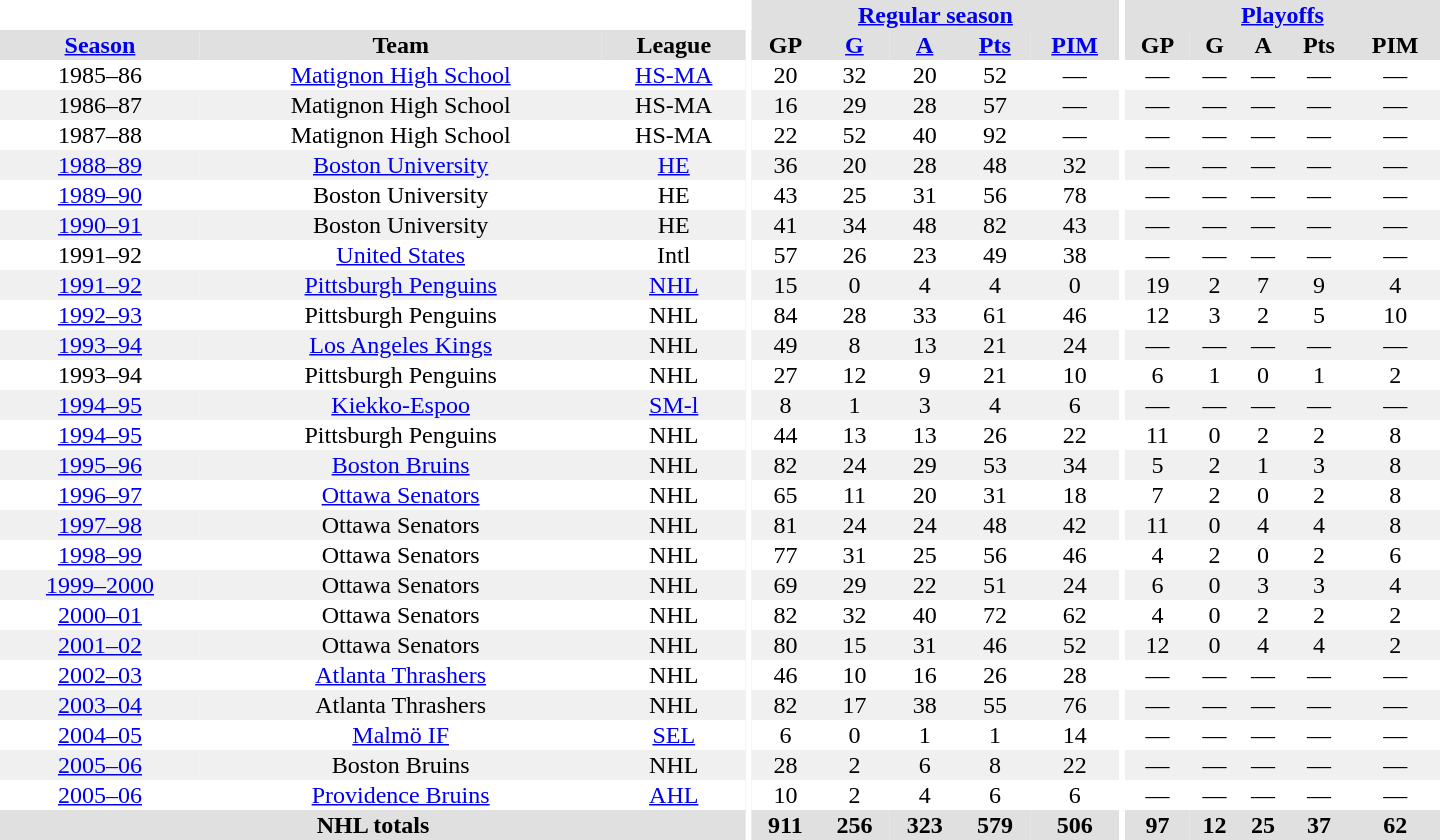<table border="0" cellpadding="1" cellspacing="0" style="text-align:center; width:60em">
<tr bgcolor="#e0e0e0">
<th colspan="3"  bgcolor="#ffffff"></th>
<th rowspan="100" bgcolor="#ffffff"></th>
<th colspan="5"><a href='#'>Regular season</a></th>
<th rowspan="100" bgcolor="#ffffff"></th>
<th colspan="5"><a href='#'>Playoffs</a></th>
</tr>
<tr bgcolor="#e0e0e0">
<th><a href='#'>Season</a></th>
<th>Team</th>
<th>League</th>
<th>GP</th>
<th><a href='#'>G</a></th>
<th><a href='#'>A</a></th>
<th><a href='#'>Pts</a></th>
<th><a href='#'>PIM</a></th>
<th>GP</th>
<th>G</th>
<th>A</th>
<th>Pts</th>
<th>PIM</th>
</tr>
<tr>
<td>1985–86</td>
<td><a href='#'>Matignon High School</a></td>
<td><a href='#'>HS-MA</a></td>
<td>20</td>
<td>32</td>
<td>20</td>
<td>52</td>
<td>—</td>
<td>—</td>
<td>—</td>
<td>—</td>
<td>—</td>
<td>—</td>
</tr>
<tr style="background: #f0f0f0;">
<td>1986–87</td>
<td>Matignon High School</td>
<td>HS-MA</td>
<td>16</td>
<td>29</td>
<td>28</td>
<td>57</td>
<td>—</td>
<td>—</td>
<td>—</td>
<td>—</td>
<td>—</td>
<td>—</td>
</tr>
<tr>
<td>1987–88</td>
<td>Matignon High School</td>
<td>HS-MA</td>
<td>22</td>
<td>52</td>
<td>40</td>
<td>92</td>
<td>—</td>
<td>—</td>
<td>—</td>
<td>—</td>
<td>—</td>
<td>—</td>
</tr>
<tr style="background: #f0f0f0;">
<td><a href='#'>1988–89</a></td>
<td><a href='#'>Boston University</a></td>
<td><a href='#'>HE</a></td>
<td>36</td>
<td>20</td>
<td>28</td>
<td>48</td>
<td>32</td>
<td>—</td>
<td>—</td>
<td>—</td>
<td>—</td>
<td>—</td>
</tr>
<tr>
<td><a href='#'>1989–90</a></td>
<td>Boston University</td>
<td>HE</td>
<td>43</td>
<td>25</td>
<td>31</td>
<td>56</td>
<td>78</td>
<td>—</td>
<td>—</td>
<td>—</td>
<td>—</td>
<td>—</td>
</tr>
<tr style="background: #f0f0f0;">
<td><a href='#'>1990–91</a></td>
<td>Boston University</td>
<td>HE</td>
<td>41</td>
<td>34</td>
<td>48</td>
<td>82</td>
<td>43</td>
<td>—</td>
<td>—</td>
<td>—</td>
<td>—</td>
<td>—</td>
</tr>
<tr>
<td>1991–92</td>
<td><a href='#'>United States</a></td>
<td>Intl</td>
<td>57</td>
<td>26</td>
<td>23</td>
<td>49</td>
<td>38</td>
<td>—</td>
<td>—</td>
<td>—</td>
<td>—</td>
<td>—</td>
</tr>
<tr style="background: #f0f0f0;">
<td><a href='#'>1991–92</a></td>
<td><a href='#'>Pittsburgh Penguins</a></td>
<td><a href='#'>NHL</a></td>
<td>15</td>
<td>0</td>
<td>4</td>
<td>4</td>
<td>0</td>
<td>19</td>
<td>2</td>
<td>7</td>
<td>9</td>
<td>4</td>
</tr>
<tr>
<td><a href='#'>1992–93</a></td>
<td>Pittsburgh Penguins</td>
<td>NHL</td>
<td>84</td>
<td>28</td>
<td>33</td>
<td>61</td>
<td>46</td>
<td>12</td>
<td>3</td>
<td>2</td>
<td>5</td>
<td>10</td>
</tr>
<tr style="background: #f0f0f0;">
<td><a href='#'>1993–94</a></td>
<td><a href='#'>Los Angeles Kings</a></td>
<td>NHL</td>
<td>49</td>
<td>8</td>
<td>13</td>
<td>21</td>
<td>24</td>
<td>—</td>
<td>—</td>
<td>—</td>
<td>—</td>
<td>—</td>
</tr>
<tr>
<td>1993–94</td>
<td>Pittsburgh Penguins</td>
<td>NHL</td>
<td>27</td>
<td>12</td>
<td>9</td>
<td>21</td>
<td>10</td>
<td>6</td>
<td>1</td>
<td>0</td>
<td>1</td>
<td>2</td>
</tr>
<tr style="background: #f0f0f0;">
<td><a href='#'>1994–95</a></td>
<td><a href='#'>Kiekko-Espoo</a></td>
<td><a href='#'>SM-l</a></td>
<td>8</td>
<td>1</td>
<td>3</td>
<td>4</td>
<td>6</td>
<td>—</td>
<td>—</td>
<td>—</td>
<td>—</td>
<td>—</td>
</tr>
<tr>
<td><a href='#'>1994–95</a></td>
<td>Pittsburgh Penguins</td>
<td>NHL</td>
<td>44</td>
<td>13</td>
<td>13</td>
<td>26</td>
<td>22</td>
<td>11</td>
<td>0</td>
<td>2</td>
<td>2</td>
<td>8</td>
</tr>
<tr style="background: #f0f0f0;">
<td><a href='#'>1995–96</a></td>
<td><a href='#'>Boston Bruins</a></td>
<td>NHL</td>
<td>82</td>
<td>24</td>
<td>29</td>
<td>53</td>
<td>34</td>
<td>5</td>
<td>2</td>
<td>1</td>
<td>3</td>
<td>8</td>
</tr>
<tr>
<td><a href='#'>1996–97</a></td>
<td><a href='#'>Ottawa Senators</a></td>
<td>NHL</td>
<td>65</td>
<td>11</td>
<td>20</td>
<td>31</td>
<td>18</td>
<td>7</td>
<td>2</td>
<td>0</td>
<td>2</td>
<td>8</td>
</tr>
<tr style="background: #f0f0f0;">
<td><a href='#'>1997–98</a></td>
<td>Ottawa Senators</td>
<td>NHL</td>
<td>81</td>
<td>24</td>
<td>24</td>
<td>48</td>
<td>42</td>
<td>11</td>
<td>0</td>
<td>4</td>
<td>4</td>
<td>8</td>
</tr>
<tr>
<td><a href='#'>1998–99</a></td>
<td>Ottawa Senators</td>
<td>NHL</td>
<td>77</td>
<td>31</td>
<td>25</td>
<td>56</td>
<td>46</td>
<td>4</td>
<td>2</td>
<td>0</td>
<td>2</td>
<td>6</td>
</tr>
<tr style="background: #f0f0f0;">
<td><a href='#'>1999–2000</a></td>
<td>Ottawa Senators</td>
<td>NHL</td>
<td>69</td>
<td>29</td>
<td>22</td>
<td>51</td>
<td>24</td>
<td>6</td>
<td>0</td>
<td>3</td>
<td>3</td>
<td>4</td>
</tr>
<tr>
<td><a href='#'>2000–01</a></td>
<td>Ottawa Senators</td>
<td>NHL</td>
<td>82</td>
<td>32</td>
<td>40</td>
<td>72</td>
<td>62</td>
<td>4</td>
<td>0</td>
<td>2</td>
<td>2</td>
<td>2</td>
</tr>
<tr style="background: #f0f0f0;">
<td><a href='#'>2001–02</a></td>
<td>Ottawa Senators</td>
<td>NHL</td>
<td>80</td>
<td>15</td>
<td>31</td>
<td>46</td>
<td>52</td>
<td>12</td>
<td>0</td>
<td>4</td>
<td>4</td>
<td>2</td>
</tr>
<tr>
<td><a href='#'>2002–03</a></td>
<td><a href='#'>Atlanta Thrashers</a></td>
<td>NHL</td>
<td>46</td>
<td>10</td>
<td>16</td>
<td>26</td>
<td>28</td>
<td>—</td>
<td>—</td>
<td>—</td>
<td>—</td>
<td>—</td>
</tr>
<tr style="background: #f0f0f0;">
<td><a href='#'>2003–04</a></td>
<td>Atlanta Thrashers</td>
<td>NHL</td>
<td>82</td>
<td>17</td>
<td>38</td>
<td>55</td>
<td>76</td>
<td>—</td>
<td>—</td>
<td>—</td>
<td>—</td>
<td>—</td>
</tr>
<tr>
<td><a href='#'>2004–05</a></td>
<td><a href='#'>Malmö IF</a></td>
<td><a href='#'>SEL</a></td>
<td>6</td>
<td>0</td>
<td>1</td>
<td>1</td>
<td>14</td>
<td>—</td>
<td>—</td>
<td>—</td>
<td>—</td>
<td>—</td>
</tr>
<tr style="background: #f0f0f0;">
<td><a href='#'>2005–06</a></td>
<td>Boston Bruins</td>
<td>NHL</td>
<td>28</td>
<td>2</td>
<td>6</td>
<td>8</td>
<td>22</td>
<td>—</td>
<td>—</td>
<td>—</td>
<td>—</td>
<td>—</td>
</tr>
<tr>
<td><a href='#'>2005–06</a></td>
<td><a href='#'>Providence Bruins</a></td>
<td><a href='#'>AHL</a></td>
<td>10</td>
<td>2</td>
<td>4</td>
<td>6</td>
<td>6</td>
<td>—</td>
<td>—</td>
<td>—</td>
<td>—</td>
<td>—</td>
</tr>
<tr style="background: #e0e0e0;">
<th colspan="3">NHL totals</th>
<th>911</th>
<th>256</th>
<th>323</th>
<th>579</th>
<th>506</th>
<th>97</th>
<th>12</th>
<th>25</th>
<th>37</th>
<th>62</th>
</tr>
</table>
